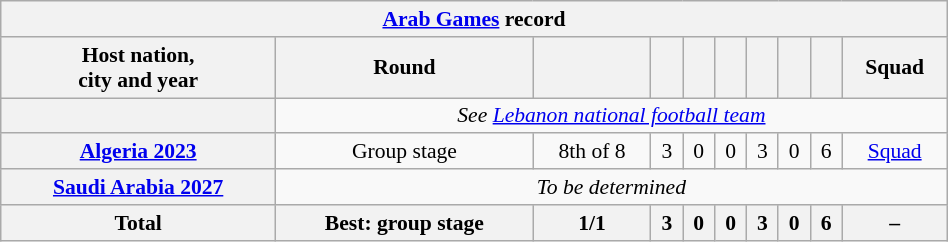<table class="wikitable plainrowheaders" style="min-width:50%; font-size:90%; text-align:center;">
<tr>
<th colspan=10 style="width:80px;"><a href='#'>Arab Games</a> record</th>
</tr>
<tr>
<th scope="col">Host nation,<br>city and year</th>
<th scope="col">Round</th>
<th scope="col"></th>
<th scope="col"></th>
<th scope="col"></th>
<th scope="col"></th>
<th scope="col"></th>
<th scope="col"></th>
<th scope="col"></th>
<th scope="col">Squad</th>
</tr>
<tr>
<th scope="row"></th>
<td colspan="9"><em>See <a href='#'>Lebanon national football team</a></em></td>
</tr>
<tr>
<th scope="row"> <a href='#'>Algeria 2023</a></th>
<td>Group stage</td>
<td>8th of 8</td>
<td>3</td>
<td>0</td>
<td>0</td>
<td>3</td>
<td>0</td>
<td>6</td>
<td><a href='#'>Squad</a></td>
</tr>
<tr>
<th scope="row"> <a href='#'>Saudi Arabia 2027</a></th>
<td colspan="9"><em>To be determined</em></td>
</tr>
<tr>
<th>Total</th>
<th>Best: group stage</th>
<th>1/1</th>
<th>3</th>
<th>0</th>
<th>0</th>
<th>3</th>
<th>0</th>
<th>6</th>
<th>–</th>
</tr>
</table>
